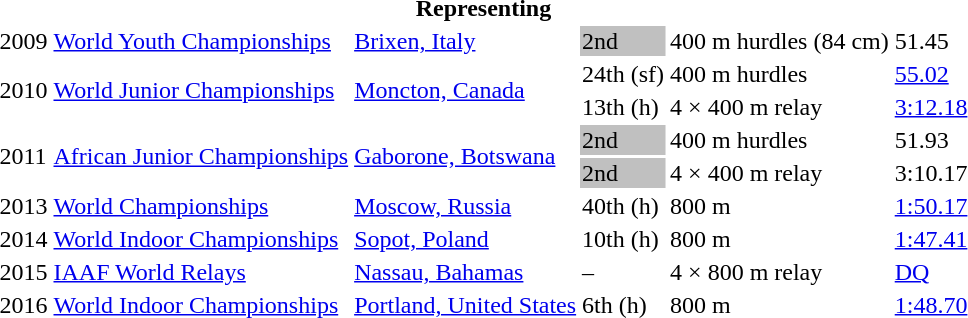<table>
<tr>
<th colspan="6">Representing </th>
</tr>
<tr>
<td>2009</td>
<td><a href='#'>World Youth Championships</a></td>
<td><a href='#'>Brixen, Italy</a></td>
<td bgcolor=silver>2nd</td>
<td>400 m hurdles (84 cm)</td>
<td>51.45</td>
</tr>
<tr>
<td rowspan=2>2010</td>
<td rowspan=2><a href='#'>World Junior Championships</a></td>
<td rowspan=2><a href='#'>Moncton, Canada</a></td>
<td>24th (sf)</td>
<td>400 m hurdles</td>
<td><a href='#'>55.02</a></td>
</tr>
<tr>
<td>13th (h)</td>
<td>4 × 400 m relay</td>
<td><a href='#'>3:12.18</a></td>
</tr>
<tr>
<td rowspan=2>2011</td>
<td rowspan=2><a href='#'>African Junior Championships</a></td>
<td rowspan=2><a href='#'>Gaborone, Botswana</a></td>
<td bgcolor=silver>2nd</td>
<td>400 m hurdles</td>
<td>51.93</td>
</tr>
<tr>
<td bgcolor=silver>2nd</td>
<td>4 × 400 m relay</td>
<td>3:10.17</td>
</tr>
<tr>
<td>2013</td>
<td><a href='#'>World Championships</a></td>
<td><a href='#'>Moscow, Russia</a></td>
<td>40th (h)</td>
<td>800 m</td>
<td><a href='#'>1:50.17</a></td>
</tr>
<tr>
<td>2014</td>
<td><a href='#'>World Indoor Championships</a></td>
<td><a href='#'>Sopot, Poland</a></td>
<td>10th (h)</td>
<td>800 m</td>
<td><a href='#'>1:47.41</a></td>
</tr>
<tr>
<td>2015</td>
<td><a href='#'>IAAF World Relays</a></td>
<td><a href='#'>Nassau, Bahamas</a></td>
<td>–</td>
<td>4 × 800 m relay</td>
<td><a href='#'>DQ</a></td>
</tr>
<tr>
<td>2016</td>
<td><a href='#'>World Indoor Championships</a></td>
<td><a href='#'>Portland, United States</a></td>
<td>6th (h)</td>
<td>800 m</td>
<td><a href='#'>1:48.70</a></td>
</tr>
</table>
